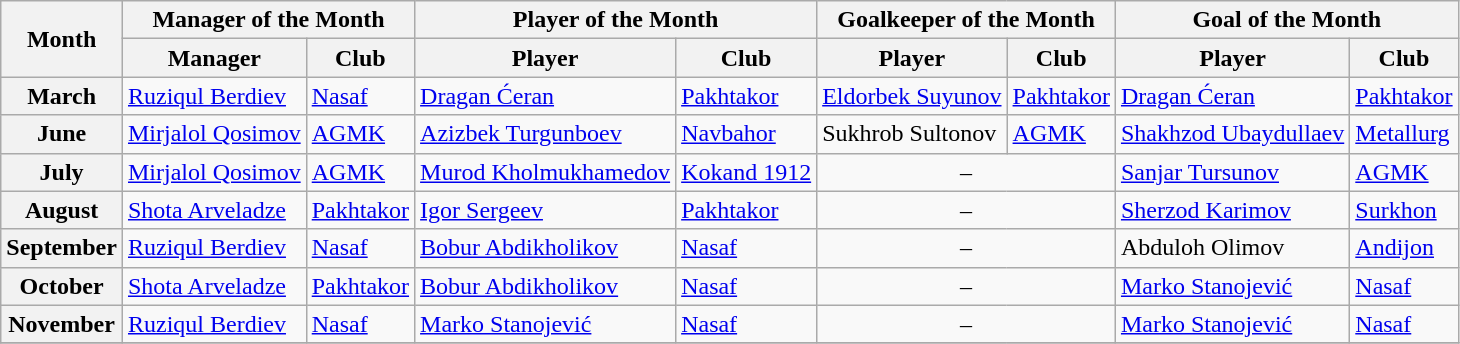<table class="wikitable">
<tr>
<th rowspan="2">Month</th>
<th colspan="2">Manager of the Month</th>
<th colspan="2">Player of the Month</th>
<th colspan="2">Goalkeeper of the Month</th>
<th colspan="2">Goal of the Month</th>
</tr>
<tr>
<th>Manager</th>
<th>Club</th>
<th>Player</th>
<th>Club</th>
<th>Player</th>
<th>Club</th>
<th>Player</th>
<th>Club</th>
</tr>
<tr>
<th>March</th>
<td> <a href='#'>Ruziqul Berdiev</a></td>
<td><a href='#'>Nasaf</a></td>
<td> <a href='#'>Dragan Ćeran</a></td>
<td><a href='#'>Pakhtakor</a></td>
<td> <a href='#'>Eldorbek Suyunov</a></td>
<td><a href='#'>Pakhtakor</a></td>
<td> <a href='#'>Dragan Ćeran</a></td>
<td><a href='#'>Pakhtakor</a></td>
</tr>
<tr>
<th>June</th>
<td> <a href='#'>Mirjalol Qosimov</a></td>
<td><a href='#'>AGMK</a></td>
<td> <a href='#'>Azizbek Turgunboev</a></td>
<td><a href='#'>Navbahor</a></td>
<td> Sukhrob Sultonov</td>
<td><a href='#'>AGMK</a></td>
<td> <a href='#'>Shakhzod Ubaydullaev</a></td>
<td><a href='#'>Metallurg</a></td>
</tr>
<tr>
<th>July</th>
<td> <a href='#'>Mirjalol Qosimov</a></td>
<td><a href='#'>AGMK</a></td>
<td> <a href='#'>Murod Kholmukhamedov</a></td>
<td><a href='#'>Kokand 1912</a></td>
<td colspan="2" style="text-align:center;">–</td>
<td> <a href='#'>Sanjar Tursunov</a></td>
<td><a href='#'>AGMK</a></td>
</tr>
<tr>
<th>August</th>
<td> <a href='#'>Shota Arveladze</a></td>
<td><a href='#'>Pakhtakor</a></td>
<td> <a href='#'>Igor Sergeev</a></td>
<td><a href='#'>Pakhtakor</a></td>
<td colspan="2" style="text-align:center;">–</td>
<td> <a href='#'>Sherzod Karimov</a></td>
<td><a href='#'>Surkhon</a></td>
</tr>
<tr>
<th>September</th>
<td> <a href='#'>Ruziqul Berdiev</a></td>
<td><a href='#'>Nasaf</a></td>
<td> <a href='#'>Bobur Abdikholikov</a></td>
<td><a href='#'>Nasaf</a></td>
<td colspan="2" style="text-align:center;">–</td>
<td> Abduloh Olimov</td>
<td><a href='#'>Andijon</a></td>
</tr>
<tr>
<th>October</th>
<td> <a href='#'>Shota Arveladze</a></td>
<td><a href='#'>Pakhtakor</a></td>
<td> <a href='#'>Bobur Abdikholikov</a></td>
<td><a href='#'>Nasaf</a></td>
<td colspan="2" style="text-align:center;">–</td>
<td> <a href='#'>Marko Stanojević</a></td>
<td><a href='#'>Nasaf</a></td>
</tr>
<tr>
<th>November</th>
<td> <a href='#'>Ruziqul Berdiev</a></td>
<td><a href='#'>Nasaf</a></td>
<td> <a href='#'>Marko Stanojević</a></td>
<td><a href='#'>Nasaf</a></td>
<td colspan="2" style="text-align:center;">–</td>
<td> <a href='#'>Marko Stanojević</a></td>
<td><a href='#'>Nasaf</a></td>
</tr>
<tr>
</tr>
</table>
